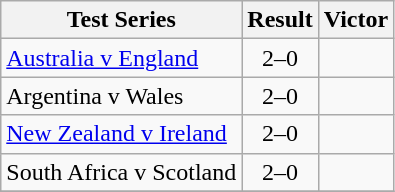<table class="wikitable"  border="1">
<tr>
<th align=left>Test Series </th>
<th>Result</th>
<th align=left>Victor </th>
</tr>
<tr>
<td><a href='#'>Australia v England</a></td>
<td align=center>2–0</td>
<td></td>
</tr>
<tr>
<td>Argentina v Wales</td>
<td align=center>2–0</td>
<td></td>
</tr>
<tr>
<td><a href='#'>New Zealand v Ireland</a></td>
<td align=center>2–0</td>
<td></td>
</tr>
<tr>
<td>South Africa v Scotland</td>
<td align=center>2–0</td>
<td></td>
</tr>
<tr>
</tr>
</table>
